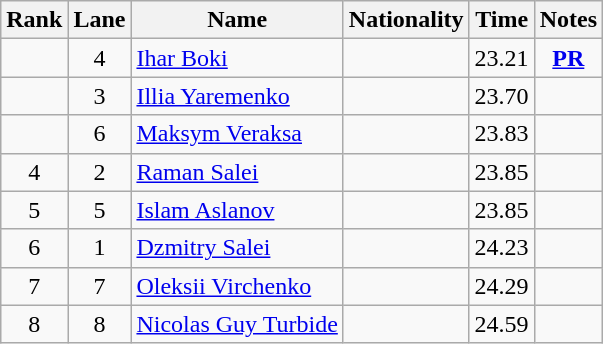<table class="wikitable sortable" style="text-align:center">
<tr>
<th>Rank</th>
<th>Lane</th>
<th>Name</th>
<th>Nationality</th>
<th>Time</th>
<th>Notes</th>
</tr>
<tr>
<td></td>
<td>4</td>
<td align=left><a href='#'>Ihar Boki</a></td>
<td align=left></td>
<td>23.21</td>
<td><strong><a href='#'>PR</a></strong></td>
</tr>
<tr>
<td></td>
<td>3</td>
<td align=left><a href='#'>Illia Yaremenko</a></td>
<td align=left></td>
<td>23.70</td>
<td></td>
</tr>
<tr>
<td></td>
<td>6</td>
<td align=left><a href='#'>Maksym Veraksa</a></td>
<td align=left></td>
<td>23.83</td>
<td></td>
</tr>
<tr>
<td>4</td>
<td>2</td>
<td align=left><a href='#'>Raman Salei</a></td>
<td align=left></td>
<td>23.85</td>
<td></td>
</tr>
<tr>
<td>5</td>
<td>5</td>
<td align=left><a href='#'>Islam Aslanov</a></td>
<td align=left></td>
<td>23.85</td>
<td></td>
</tr>
<tr>
<td>6</td>
<td>1</td>
<td align=left><a href='#'>Dzmitry Salei</a></td>
<td align=left></td>
<td>24.23</td>
<td></td>
</tr>
<tr>
<td>7</td>
<td>7</td>
<td align=left><a href='#'>Oleksii Virchenko</a></td>
<td align=left></td>
<td>24.29</td>
<td></td>
</tr>
<tr>
<td>8</td>
<td>8</td>
<td align=left><a href='#'>Nicolas Guy Turbide</a></td>
<td align=left></td>
<td>24.59</td>
<td></td>
</tr>
</table>
